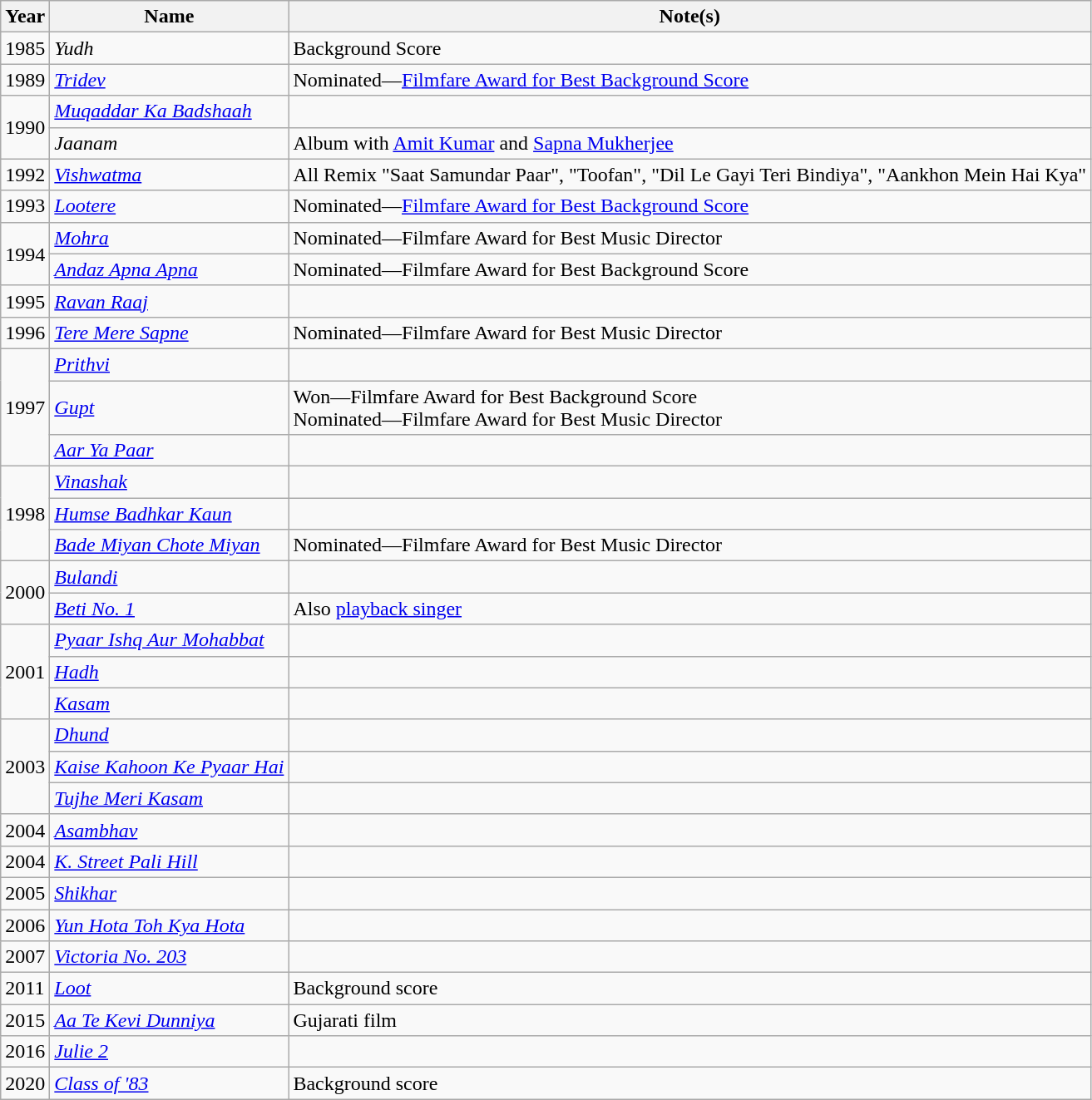<table class="wikitable sortable">
<tr>
<th>Year</th>
<th>Name</th>
<th>Note(s)</th>
</tr>
<tr>
<td>1985</td>
<td><em>Yudh</em></td>
<td>Background Score</td>
</tr>
<tr>
<td>1989</td>
<td><em><a href='#'>Tridev</a></em></td>
<td>Nominated—<a href='#'>Filmfare Award for Best Background Score</a></td>
</tr>
<tr>
<td rowspan="2">1990</td>
<td><em><a href='#'>Muqaddar Ka Badshaah</a></em></td>
<td></td>
</tr>
<tr>
<td><em>Jaanam</em></td>
<td>Album with <a href='#'>Amit Kumar</a> and <a href='#'>Sapna Mukherjee</a></td>
</tr>
<tr>
<td>1992</td>
<td><em><a href='#'>Vishwatma</a></em></td>
<td>All Remix "Saat Samundar Paar", "Toofan", "Dil Le Gayi Teri Bindiya", "Aankhon Mein Hai Kya"</td>
</tr>
<tr Junoon || Background music only>
<td>1993</td>
<td><em><a href='#'>Lootere</a></em></td>
<td>Nominated—<a href='#'>Filmfare Award for Best Background Score</a></td>
</tr>
<tr>
<td rowspan="2">1994</td>
<td><em><a href='#'>Mohra</a></em></td>
<td>Nominated—Filmfare Award for Best Music Director</td>
</tr>
<tr>
<td><em><a href='#'>Andaz Apna Apna</a></em></td>
<td>Nominated—Filmfare Award for Best Background Score</td>
</tr>
<tr>
<td>1995</td>
<td><em><a href='#'>Ravan Raaj</a></em></td>
<td></td>
</tr>
<tr>
<td>1996</td>
<td><em><a href='#'>Tere Mere Sapne</a></em></td>
<td>Nominated—Filmfare Award for Best Music Director</td>
</tr>
<tr>
<td rowspan="3">1997</td>
<td><em><a href='#'>Prithvi</a></em></td>
<td></td>
</tr>
<tr>
<td><em><a href='#'>Gupt</a></em></td>
<td>Won—Filmfare Award for Best Background Score<br>Nominated—Filmfare Award for Best Music Director</td>
</tr>
<tr>
<td><em><a href='#'>Aar Ya Paar</a></em></td>
<td></td>
</tr>
<tr>
<td rowspan="3">1998</td>
<td><em><a href='#'>Vinashak</a></em></td>
<td></td>
</tr>
<tr>
<td><em><a href='#'>Humse Badhkar Kaun</a></em></td>
<td></td>
</tr>
<tr>
<td><em><a href='#'>Bade Miyan Chote Miyan</a></em></td>
<td>Nominated—Filmfare Award for Best Music Director</td>
</tr>
<tr>
<td rowspan="2">2000</td>
<td><em><a href='#'>Bulandi</a></em></td>
<td></td>
</tr>
<tr>
<td><em><a href='#'>Beti No. 1</a></em></td>
<td>Also <a href='#'>playback singer</a></td>
</tr>
<tr>
<td rowspan="3">2001</td>
<td><em><a href='#'>Pyaar Ishq Aur Mohabbat</a></em></td>
<td></td>
</tr>
<tr>
<td><em><a href='#'>Hadh</a></em></td>
<td></td>
</tr>
<tr>
<td><em><a href='#'>Kasam</a></em></td>
<td></td>
</tr>
<tr>
<td rowspan="3">2003</td>
<td><em><a href='#'>Dhund</a></em></td>
<td></td>
</tr>
<tr>
<td><em><a href='#'>Kaise Kahoon Ke Pyaar Hai</a></em></td>
<td></td>
</tr>
<tr>
<td><em><a href='#'>Tujhe Meri Kasam</a></em></td>
<td></td>
</tr>
<tr>
<td>2004</td>
<td><em><a href='#'>Asambhav</a></em></td>
<td></td>
</tr>
<tr>
<td>2004</td>
<td><em><a href='#'>K. Street Pali Hill</a></em></td>
<td></td>
</tr>
<tr>
<td>2005</td>
<td><em><a href='#'>Shikhar</a></em></td>
<td></td>
</tr>
<tr>
<td>2006</td>
<td><em><a href='#'>Yun Hota Toh Kya Hota</a></em></td>
<td></td>
</tr>
<tr>
<td>2007</td>
<td><em><a href='#'>Victoria No. 203</a></em></td>
<td></td>
</tr>
<tr>
<td>2011</td>
<td><em><a href='#'>Loot</a></em></td>
<td>Background score</td>
</tr>
<tr>
<td>2015</td>
<td><em><a href='#'>Aa Te Kevi Dunniya</a></em></td>
<td>Gujarati film</td>
</tr>
<tr>
<td>2016</td>
<td><em><a href='#'>Julie 2</a></em></td>
<td></td>
</tr>
<tr>
<td>2020</td>
<td><em><a href='#'>Class of '83</a></em></td>
<td>Background score</td>
</tr>
</table>
